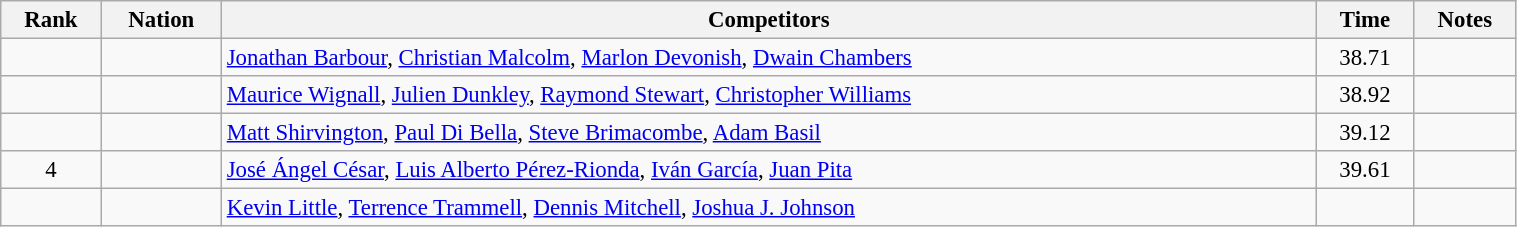<table class="wikitable sortable" width=80% style="text-align:center; font-size:95%">
<tr>
<th>Rank</th>
<th>Nation</th>
<th>Competitors</th>
<th>Time</th>
<th>Notes</th>
</tr>
<tr>
<td></td>
<td align=left></td>
<td align=left><a href='#'>Jonathan Barbour</a>, <a href='#'>Christian Malcolm</a>, <a href='#'>Marlon Devonish</a>, <a href='#'>Dwain Chambers</a></td>
<td>38.71</td>
<td></td>
</tr>
<tr>
<td></td>
<td align=left></td>
<td align=left><a href='#'>Maurice Wignall</a>, <a href='#'>Julien Dunkley</a>, <a href='#'>Raymond Stewart</a>, <a href='#'>Christopher Williams</a></td>
<td>38.92</td>
<td></td>
</tr>
<tr>
<td></td>
<td align=left></td>
<td align=left><a href='#'>Matt Shirvington</a>, <a href='#'>Paul Di Bella</a>, <a href='#'>Steve Brimacombe</a>, <a href='#'>Adam Basil</a></td>
<td>39.12</td>
<td></td>
</tr>
<tr>
<td>4</td>
<td align=left></td>
<td align=left><a href='#'>José Ángel César</a>, <a href='#'>Luis Alberto Pérez-Rionda</a>, <a href='#'>Iván García</a>, <a href='#'>Juan Pita</a></td>
<td>39.61</td>
<td></td>
</tr>
<tr>
<td></td>
<td align=left></td>
<td align=left><a href='#'>Kevin Little</a>, <a href='#'>Terrence Trammell</a>, <a href='#'>Dennis Mitchell</a>, <a href='#'>Joshua J. Johnson</a></td>
<td></td>
<td></td>
</tr>
</table>
